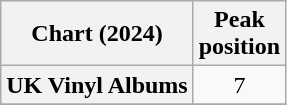<table class="wikitable sortable plainrowheaders" style="text-align:center">
<tr>
<th scope="col">Chart (2024)</th>
<th scope="col">Peak<br>position</th>
</tr>
<tr>
<th scope="row">UK Vinyl Albums</th>
<td>7</td>
</tr>
<tr>
</tr>
</table>
